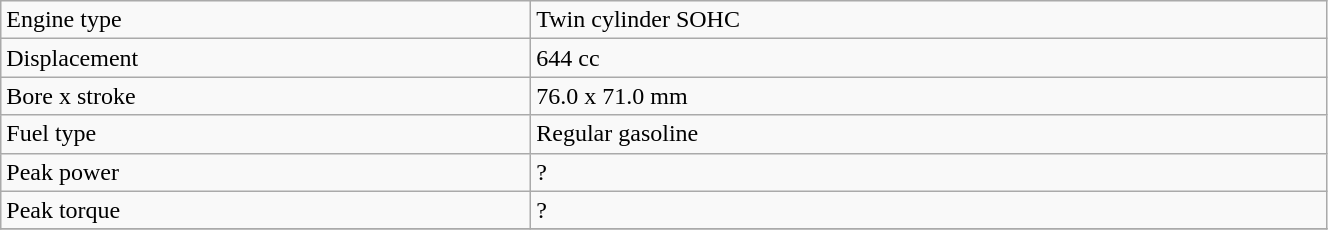<table class="wikitable" width="70%">
<tr>
<td>Engine type</td>
<td>Twin cylinder SOHC</td>
</tr>
<tr>
<td>Displacement</td>
<td>644 cc</td>
</tr>
<tr>
<td>Bore x stroke</td>
<td>76.0 x 71.0 mm</td>
</tr>
<tr>
<td>Fuel type</td>
<td>Regular gasoline</td>
</tr>
<tr>
<td>Peak power</td>
<td>?</td>
</tr>
<tr>
<td>Peak torque</td>
<td>?</td>
</tr>
<tr>
</tr>
</table>
